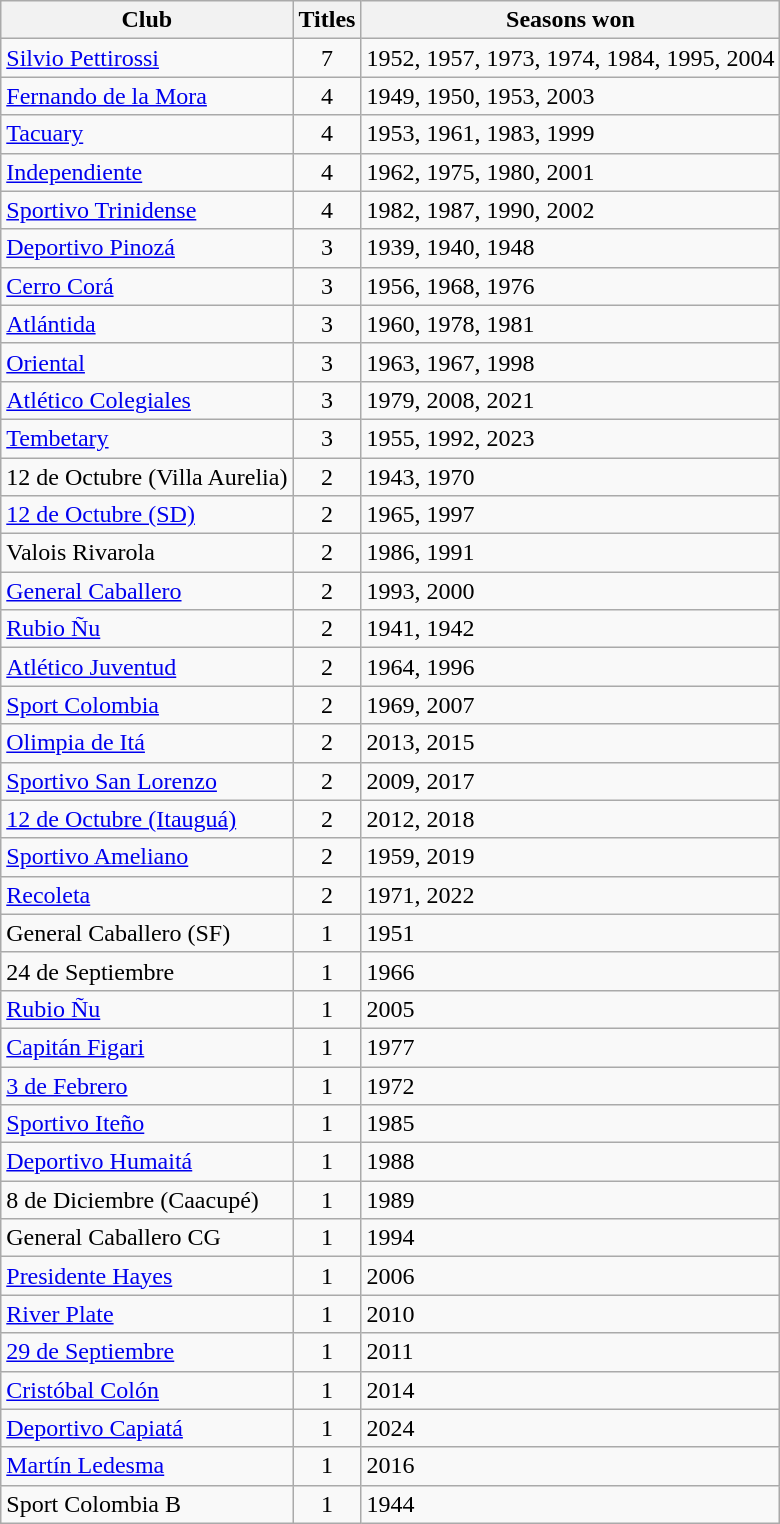<table class="wikitable sortable plainrowheaders">
<tr>
<th scope=col>Club</th>
<th scope=col>Titles</th>
<th scope=col>Seasons won</th>
</tr>
<tr>
<td align=left><a href='#'>Silvio Pettirossi</a></td>
<td align=center>7</td>
<td>1952, 1957, 1973, 1974, 1984, 1995, 2004</td>
</tr>
<tr>
<td align=left><a href='#'>Fernando de la Mora</a></td>
<td align=center>4</td>
<td>1949, 1950, 1953, 2003</td>
</tr>
<tr>
<td align=left><a href='#'>Tacuary</a></td>
<td align=center>4</td>
<td>1953, 1961, 1983, 1999</td>
</tr>
<tr>
<td align=left><a href='#'>Independiente</a></td>
<td align=center>4</td>
<td>1962, 1975, 1980, 2001</td>
</tr>
<tr>
<td align=left><a href='#'>Sportivo Trinidense</a></td>
<td align=center>4</td>
<td>1982, 1987, 1990, 2002</td>
</tr>
<tr>
<td align=left><a href='#'>Deportivo Pinozá</a></td>
<td align=center>3</td>
<td>1939, 1940, 1948</td>
</tr>
<tr>
<td align=left><a href='#'>Cerro Corá</a></td>
<td align=center>3</td>
<td>1956, 1968, 1976</td>
</tr>
<tr>
<td align=left><a href='#'>Atlántida</a></td>
<td align=center>3</td>
<td>1960, 1978, 1981</td>
</tr>
<tr>
<td align=left><a href='#'>Oriental</a></td>
<td align=center>3</td>
<td>1963, 1967, 1998</td>
</tr>
<tr>
<td align=left><a href='#'>Atlético Colegiales</a></td>
<td align=center>3</td>
<td>1979, 2008, 2021</td>
</tr>
<tr>
<td align=left><a href='#'>Tembetary</a></td>
<td align=center>3</td>
<td>1955, 1992, 2023</td>
</tr>
<tr>
<td align=left>12 de Octubre (Villa Aurelia)</td>
<td align=center>2</td>
<td>1943, 1970</td>
</tr>
<tr>
<td align=left><a href='#'>12 de Octubre (SD)</a></td>
<td align=center>2</td>
<td>1965, 1997</td>
</tr>
<tr>
<td align=left>Valois Rivarola</td>
<td align=center>2</td>
<td>1986, 1991</td>
</tr>
<tr>
<td align=left><a href='#'>General Caballero</a></td>
<td align=center>2</td>
<td>1993, 2000</td>
</tr>
<tr>
<td align=left><a href='#'>Rubio Ñu</a></td>
<td align=center>2</td>
<td>1941, 1942</td>
</tr>
<tr>
<td align=left><a href='#'>Atlético Juventud</a></td>
<td align=center>2</td>
<td>1964, 1996</td>
</tr>
<tr>
<td align=left><a href='#'>Sport Colombia</a></td>
<td align=center>2</td>
<td>1969, 2007</td>
</tr>
<tr>
<td align=left><a href='#'>Olimpia de Itá</a></td>
<td align=center>2</td>
<td>2013, 2015</td>
</tr>
<tr>
<td align=left><a href='#'>Sportivo San Lorenzo</a></td>
<td align=center>2</td>
<td>2009, 2017</td>
</tr>
<tr>
<td align=left><a href='#'>12 de Octubre (Itauguá)</a></td>
<td align=center>2</td>
<td>2012, 2018</td>
</tr>
<tr>
<td align=left><a href='#'>Sportivo Ameliano</a></td>
<td align=center>2</td>
<td>1959, 2019</td>
</tr>
<tr>
<td align=left><a href='#'>Recoleta</a></td>
<td align=center>2</td>
<td>1971, 2022</td>
</tr>
<tr>
<td align=left>General Caballero (SF)</td>
<td align=center>1</td>
<td>1951</td>
</tr>
<tr>
<td align=left>24 de Septiembre</td>
<td align=center>1</td>
<td>1966</td>
</tr>
<tr>
<td align=left><a href='#'>Rubio Ñu</a></td>
<td align=center>1</td>
<td>2005</td>
</tr>
<tr>
<td align=left><a href='#'>Capitán Figari</a></td>
<td align=center>1</td>
<td>1977</td>
</tr>
<tr>
<td align=left><a href='#'>3 de Febrero</a></td>
<td align=center>1</td>
<td>1972</td>
</tr>
<tr>
<td align=left><a href='#'>Sportivo Iteño</a></td>
<td align=center>1</td>
<td>1985</td>
</tr>
<tr>
<td align=left><a href='#'>Deportivo Humaitá</a></td>
<td align=center>1</td>
<td>1988</td>
</tr>
<tr>
<td align=left>8 de Diciembre (Caacupé)</td>
<td align=center>1</td>
<td>1989</td>
</tr>
<tr>
<td align=left>General Caballero CG</td>
<td align=center>1</td>
<td>1994</td>
</tr>
<tr>
<td align=left><a href='#'>Presidente Hayes</a></td>
<td align=center>1</td>
<td>2006</td>
</tr>
<tr>
<td align=left><a href='#'>River Plate</a></td>
<td align=center>1</td>
<td>2010</td>
</tr>
<tr>
<td align=left><a href='#'>29 de Septiembre</a></td>
<td align=center>1</td>
<td>2011</td>
</tr>
<tr>
<td align=left><a href='#'>Cristóbal Colón</a></td>
<td align=center>1</td>
<td>2014</td>
</tr>
<tr>
<td align=left><a href='#'>Deportivo Capiatá</a></td>
<td align=center>1</td>
<td>2024</td>
</tr>
<tr>
<td align=left><a href='#'>Martín Ledesma</a></td>
<td align=center>1</td>
<td>2016</td>
</tr>
<tr>
<td align=left>Sport Colombia B</td>
<td align=center>1</td>
<td>1944</td>
</tr>
</table>
